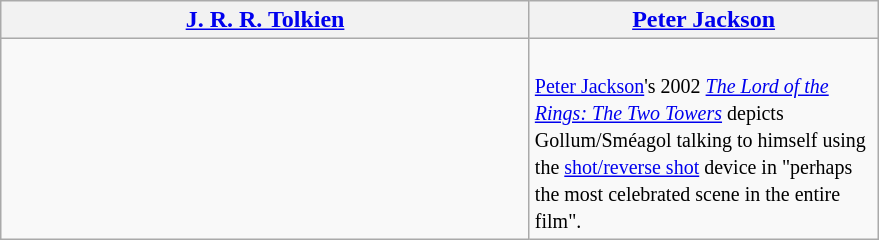<table class="wikitable floatright">
<tr>
<th style="width: 345px;"><a href='#'>J. R. R. Tolkien</a></th>
<th style="width: 225px;"><a href='#'>Peter Jackson</a></th>
</tr>
<tr>
<td></td>
<td><br><small><a href='#'>Peter Jackson</a>'s 2002 <em><a href='#'>The Lord of the Rings: The Two Towers</a></em> depicts Gollum/Sméagol talking to himself using the <a href='#'>shot/reverse shot</a> device in "perhaps the most celebrated scene in the entire film".</small></td>
</tr>
</table>
